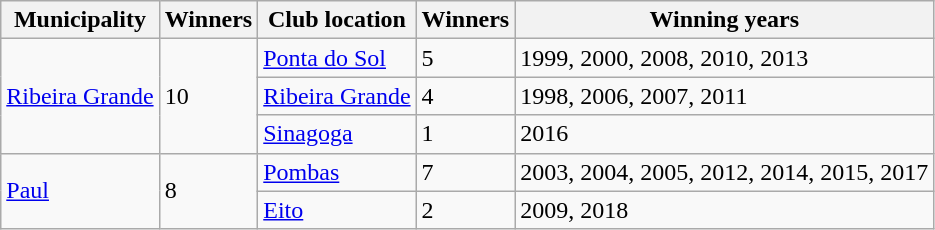<table class="wikitable">
<tr>
<th>Municipality</th>
<th>Winners</th>
<th>Club location</th>
<th>Winners</th>
<th>Winning years</th>
</tr>
<tr>
<td rowspan=3><a href='#'>Ribeira Grande</a></td>
<td rowspan=3>10</td>
<td><a href='#'>Ponta do Sol</a></td>
<td>5</td>
<td>1999, 2000, 2008, 2010, 2013</td>
</tr>
<tr>
<td><a href='#'>Ribeira Grande</a></td>
<td>4</td>
<td>1998, 2006, 2007, 2011</td>
</tr>
<tr>
<td><a href='#'>Sinagoga</a></td>
<td>1</td>
<td>2016</td>
</tr>
<tr>
<td rowspan=2><a href='#'>Paul</a></td>
<td rowspan=2>8</td>
<td><a href='#'>Pombas</a></td>
<td>7</td>
<td>2003, 2004, 2005, 2012, 2014, 2015, 2017</td>
</tr>
<tr>
<td><a href='#'>Eito</a></td>
<td>2</td>
<td>2009, 2018</td>
</tr>
</table>
